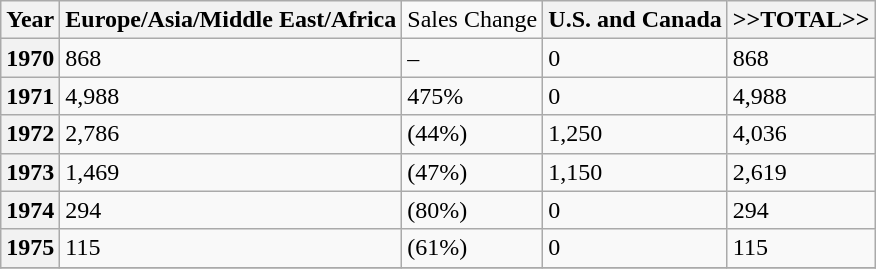<table class="wikitable" style="font-size:100%;">
<tr>
<th>Year</th>
<th>Europe/Asia/Middle East/Africa</th>
<td>Sales Change</td>
<th>U.S. and Canada</th>
<th>>>TOTAL>></th>
</tr>
<tr>
<th>1970</th>
<td>868</td>
<td>–</td>
<td>0</td>
<td>868</td>
</tr>
<tr>
<th>1971</th>
<td>4,988</td>
<td>475%</td>
<td>0</td>
<td>4,988</td>
</tr>
<tr>
<th>1972</th>
<td>2,786</td>
<td>(44%)</td>
<td>1,250</td>
<td>4,036</td>
</tr>
<tr>
<th>1973</th>
<td>1,469</td>
<td>(47%)</td>
<td>1,150</td>
<td>2,619</td>
</tr>
<tr>
<th>1974</th>
<td>294</td>
<td>(80%)</td>
<td>0</td>
<td>294</td>
</tr>
<tr>
<th>1975</th>
<td>115</td>
<td>(61%)</td>
<td>0</td>
<td>115</td>
</tr>
<tr>
</tr>
</table>
